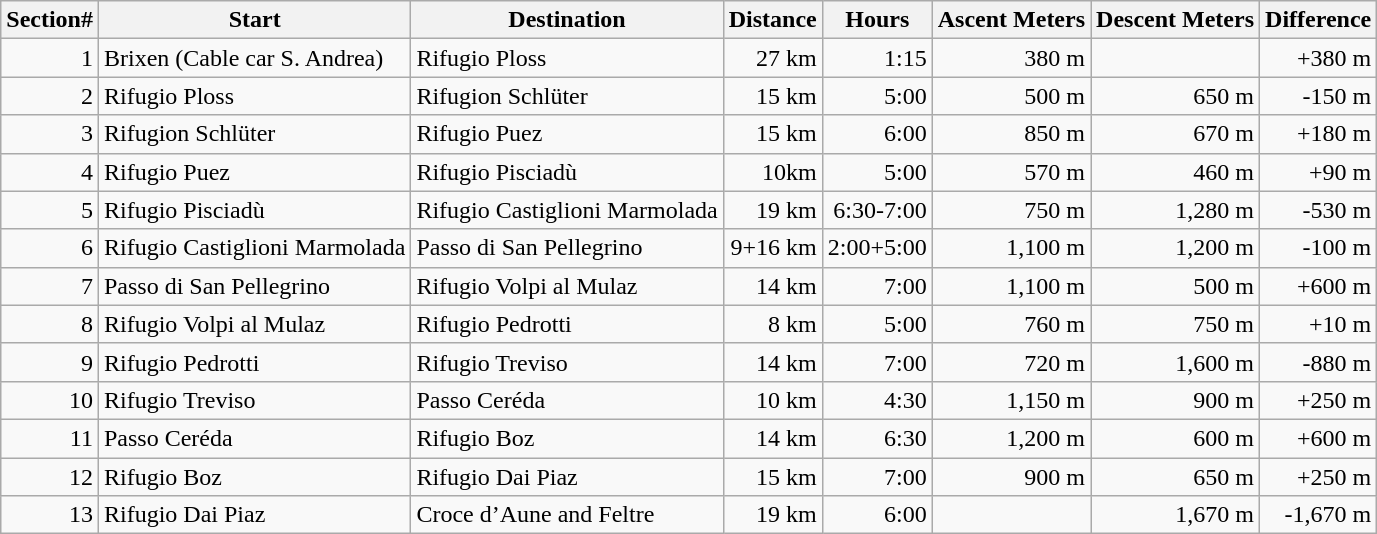<table class="wikitable" style="text-align:right">
<tr>
<th>Section#</th>
<th>Start</th>
<th>Destination</th>
<th>Distance</th>
<th>Hours</th>
<th>Ascent Meters</th>
<th>Descent Meters</th>
<th>Difference</th>
</tr>
<tr>
<td>1</td>
<td style="text-align:left">Brixen (Cable car S. Andrea)</td>
<td style="text-align:left">Rifugio Ploss</td>
<td>27 km</td>
<td>1:15</td>
<td>380 m</td>
<td></td>
<td>+380 m</td>
</tr>
<tr>
<td>2</td>
<td style="text-align:left">Rifugio Ploss</td>
<td style="text-align:left">Rifugion Schlüter</td>
<td>15 km</td>
<td>5:00</td>
<td>500 m</td>
<td>650 m</td>
<td>-150 m</td>
</tr>
<tr>
<td>3</td>
<td style="text-align:left">Rifugion Schlüter</td>
<td style="text-align:left">Rifugio Puez</td>
<td>15 km</td>
<td>6:00</td>
<td>850 m</td>
<td>670 m</td>
<td>+180 m</td>
</tr>
<tr>
<td>4</td>
<td style="text-align:left">Rifugio Puez</td>
<td style="text-align:left">Rifugio Pisciadù</td>
<td>10km</td>
<td>5:00</td>
<td>570 m</td>
<td>460 m</td>
<td>+90 m</td>
</tr>
<tr>
<td>5</td>
<td style="text-align:left">Rifugio Pisciadù</td>
<td style="text-align:left">Rifugio Castiglioni Marmolada</td>
<td>19 km</td>
<td>6:30-7:00</td>
<td>750 m</td>
<td>1,280 m</td>
<td>-530 m</td>
</tr>
<tr>
<td>6</td>
<td style="text-align:left">Rifugio Castiglioni Marmolada</td>
<td style="text-align:left">Passo di San Pellegrino</td>
<td>9+16 km</td>
<td>2:00+5:00</td>
<td>1,100 m</td>
<td>1,200 m</td>
<td>-100 m</td>
</tr>
<tr>
<td>7</td>
<td style="text-align:left">Passo di San Pellegrino</td>
<td style="text-align:left">Rifugio Volpi al Mulaz</td>
<td>14 km</td>
<td>7:00</td>
<td>1,100 m</td>
<td>500 m</td>
<td>+600 m</td>
</tr>
<tr>
<td>8</td>
<td style="text-align:left">Rifugio Volpi al Mulaz</td>
<td style="text-align:left">Rifugio Pedrotti</td>
<td>8 km</td>
<td>5:00</td>
<td>760 m</td>
<td>750 m</td>
<td>+10 m</td>
</tr>
<tr>
<td>9</td>
<td style="text-align:left">Rifugio Pedrotti</td>
<td style="text-align:left">Rifugio Treviso</td>
<td>14 km</td>
<td>7:00</td>
<td>720 m</td>
<td>1,600 m</td>
<td>-880 m</td>
</tr>
<tr>
<td>10</td>
<td style="text-align:left">Rifugio Treviso</td>
<td style="text-align:left">Passo Ceréda</td>
<td>10 km</td>
<td>4:30</td>
<td>1,150 m</td>
<td>900 m</td>
<td>+250 m</td>
</tr>
<tr>
<td>11</td>
<td style="text-align:left">Passo Ceréda</td>
<td style="text-align:left">Rifugio Boz</td>
<td>14 km</td>
<td>6:30</td>
<td>1,200 m</td>
<td>600 m</td>
<td>+600 m</td>
</tr>
<tr>
<td>12</td>
<td style="text-align:left">Rifugio Boz</td>
<td style="text-align:left">Rifugio Dai Piaz</td>
<td>15 km</td>
<td>7:00</td>
<td>900 m</td>
<td>650 m</td>
<td>+250 m</td>
</tr>
<tr>
<td>13</td>
<td style="text-align:left">Rifugio Dai Piaz</td>
<td style="text-align:left">Croce d’Aune and Feltre</td>
<td>19 km</td>
<td>6:00</td>
<td></td>
<td>1,670 m</td>
<td>-1,670 m</td>
</tr>
</table>
